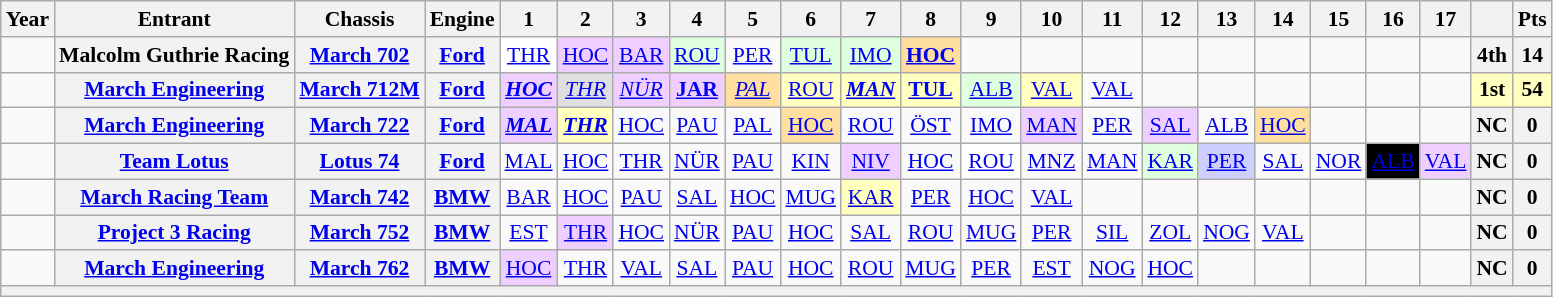<table class="wikitable" style="text-align:center; font-size:90%">
<tr>
<th>Year</th>
<th>Entrant</th>
<th>Chassis</th>
<th>Engine</th>
<th>1</th>
<th>2</th>
<th>3</th>
<th>4</th>
<th>5</th>
<th>6</th>
<th>7</th>
<th>8</th>
<th>9</th>
<th>10</th>
<th>11</th>
<th>12</th>
<th>13</th>
<th>14</th>
<th>15</th>
<th>16</th>
<th>17</th>
<th></th>
<th>Pts</th>
</tr>
<tr>
<td></td>
<th>Malcolm Guthrie Racing</th>
<th><a href='#'>March 702</a></th>
<th><a href='#'>Ford</a></th>
<td style="background:#FFFFFF;"><a href='#'>THR</a><br></td>
<td style="background:#EFCFFF;"><a href='#'>HOC</a><br></td>
<td style="background:#EFCFFF;"><a href='#'>BAR</a><br></td>
<td style="background:#DFFFDF;"><a href='#'>ROU</a><br><small></small></td>
<td><a href='#'>PER</a></td>
<td style="background:#DFFFDF;"><a href='#'>TUL</a><br><small></small></td>
<td style="background:#DFFFDF;"><a href='#'>IMO</a><br></td>
<td style="background:#FFDF9F;"><strong><a href='#'>HOC</a></strong><br></td>
<td></td>
<td></td>
<td></td>
<td></td>
<td></td>
<td></td>
<td></td>
<td></td>
<td></td>
<th>4th</th>
<th>14</th>
</tr>
<tr>
<td></td>
<th><a href='#'>March Engineering</a></th>
<th><a href='#'>March 712M</a></th>
<th><a href='#'>Ford</a></th>
<td style="background:#EFCFFF;"><strong><em><a href='#'>HOC</a></em></strong><br></td>
<td style="background:#DFDFDF;"><em><a href='#'>THR</a></em><br><small></small></td>
<td style="background:#EFCFFF;"><em><a href='#'>NÜR</a></em><br></td>
<td style="background:#EFCFFF;"><strong><a href='#'>JAR</a></strong><br></td>
<td style="background:#FFDF9F;"><em><a href='#'>PAL</a></em><br><small></small></td>
<td style="background:#FFFFBF;"><a href='#'>ROU</a><br></td>
<td style="background:#FFFFBF;"><strong><em><a href='#'>MAN</a></em></strong><br></td>
<td style="background:#FFFFBF;"><strong><a href='#'>TUL</a></strong><br></td>
<td style="background:#DFFFDF;"><a href='#'>ALB</a><br><small></small></td>
<td style="background:#FFFFBF;"><a href='#'>VAL</a><br></td>
<td><a href='#'>VAL</a></td>
<td></td>
<td></td>
<td></td>
<td></td>
<td></td>
<td></td>
<th style="background:#FFFFBF;">1st</th>
<th style="background:#FFFFBF;">54</th>
</tr>
<tr>
<td></td>
<th><a href='#'>March Engineering</a></th>
<th><a href='#'>March 722</a></th>
<th><a href='#'>Ford</a></th>
<td style="background:#EFCFFF;"><strong><em><a href='#'>MAL</a></em></strong><br></td>
<td style="background:#FFFFBF;"><strong><em><a href='#'>THR</a></em></strong><br></td>
<td><a href='#'>HOC</a></td>
<td><a href='#'>PAU</a></td>
<td><a href='#'>PAL</a></td>
<td style="background:#FFDF9F;"><a href='#'>HOC</a><br></td>
<td><a href='#'>ROU</a></td>
<td><a href='#'>ÖST</a></td>
<td><a href='#'>IMO</a></td>
<td style="background:#EFCFFF;"><a href='#'>MAN</a><br></td>
<td><a href='#'>PER</a></td>
<td style="background:#EFCFFF;"><a href='#'>SAL</a><br></td>
<td><a href='#'>ALB</a></td>
<td style="background:#FFDF9F;"><a href='#'>HOC</a><br></td>
<td></td>
<td></td>
<td></td>
<th>NC</th>
<th>0</th>
</tr>
<tr>
<td></td>
<th><a href='#'>Team Lotus</a></th>
<th><a href='#'>Lotus 74</a></th>
<th><a href='#'>Ford</a></th>
<td><a href='#'>MAL</a></td>
<td><a href='#'>HOC</a></td>
<td><a href='#'>THR</a></td>
<td><a href='#'>NÜR</a></td>
<td><a href='#'>PAU</a></td>
<td><a href='#'>KIN</a></td>
<td style="background:#EFCFFF;"><a href='#'>NIV</a><br></td>
<td><a href='#'>HOC</a></td>
<td style="background:#FFFFFF;"><a href='#'>ROU</a><br></td>
<td><a href='#'>MNZ</a></td>
<td><a href='#'>MAN</a></td>
<td style="background:#DFFFDF;"><a href='#'>KAR</a><br></td>
<td style="background:#CFCFFF;"><a href='#'>PER</a><br></td>
<td><a href='#'>SAL</a></td>
<td><a href='#'>NOR</a></td>
<td style="background:#000000; color:#FFFFFF"><a href='#'><span>ALB</span></a><br></td>
<td style="background:#EFCFFF;"><a href='#'>VAL</a><br></td>
<th>NC</th>
<th>0</th>
</tr>
<tr>
<td></td>
<th><a href='#'>March Racing Team</a></th>
<th><a href='#'>March 742</a></th>
<th><a href='#'>BMW</a></th>
<td><a href='#'>BAR</a></td>
<td><a href='#'>HOC</a></td>
<td><a href='#'>PAU</a></td>
<td><a href='#'>SAL</a></td>
<td><a href='#'>HOC</a></td>
<td><a href='#'>MUG</a></td>
<td style="background:#FFFFBF;"><a href='#'>KAR</a><br></td>
<td><a href='#'>PER</a></td>
<td><a href='#'>HOC</a></td>
<td><a href='#'>VAL</a></td>
<td></td>
<td></td>
<td></td>
<td></td>
<td></td>
<td></td>
<td></td>
<th>NC</th>
<th>0</th>
</tr>
<tr>
<td></td>
<th><a href='#'>Project 3 Racing</a></th>
<th><a href='#'>March 752</a></th>
<th><a href='#'>BMW</a></th>
<td><a href='#'>EST</a></td>
<td style="background:#EFCFFF;"><a href='#'>THR</a><br></td>
<td><a href='#'>HOC</a></td>
<td><a href='#'>NÜR</a></td>
<td><a href='#'>PAU</a></td>
<td><a href='#'>HOC</a></td>
<td><a href='#'>SAL</a></td>
<td><a href='#'>ROU</a></td>
<td><a href='#'>MUG</a></td>
<td><a href='#'>PER</a></td>
<td><a href='#'>SIL</a></td>
<td><a href='#'>ZOL</a></td>
<td><a href='#'>NOG</a></td>
<td><a href='#'>VAL</a></td>
<td></td>
<td></td>
<td></td>
<th>NC</th>
<th>0</th>
</tr>
<tr>
<td></td>
<th><a href='#'>March Engineering</a></th>
<th><a href='#'>March 762</a></th>
<th><a href='#'>BMW</a></th>
<td style="background:#EFCFFF;"><a href='#'>HOC</a><br></td>
<td><a href='#'>THR</a></td>
<td><a href='#'>VAL</a></td>
<td><a href='#'>SAL</a></td>
<td><a href='#'>PAU</a></td>
<td><a href='#'>HOC</a></td>
<td><a href='#'>ROU</a></td>
<td><a href='#'>MUG</a></td>
<td><a href='#'>PER</a></td>
<td><a href='#'>EST</a></td>
<td><a href='#'>NOG</a></td>
<td><a href='#'>HOC</a></td>
<td></td>
<td></td>
<td></td>
<td></td>
<td></td>
<th>NC</th>
<th>0</th>
</tr>
<tr>
<th colspan="23"></th>
</tr>
</table>
